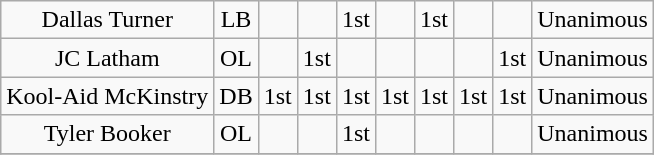<table class="wikitable sortable sortable" style="text-align: center">
<tr>
<td>Dallas Turner</td>
<td>LB</td>
<td></td>
<td></td>
<td>1st</td>
<td></td>
<td>1st</td>
<td></td>
<td></td>
<td>Unanimous</td>
</tr>
<tr>
<td>JC Latham</td>
<td>OL</td>
<td></td>
<td>1st</td>
<td></td>
<td></td>
<td></td>
<td></td>
<td>1st</td>
<td>Unanimous</td>
</tr>
<tr>
<td>Kool-Aid McKinstry</td>
<td>DB</td>
<td>1st</td>
<td>1st</td>
<td>1st</td>
<td>1st</td>
<td>1st</td>
<td>1st</td>
<td>1st</td>
<td>Unanimous</td>
</tr>
<tr>
<td>Tyler Booker</td>
<td>OL</td>
<td></td>
<td></td>
<td>1st</td>
<td></td>
<td></td>
<td></td>
<td></td>
<td>Unanimous</td>
</tr>
<tr>
</tr>
</table>
